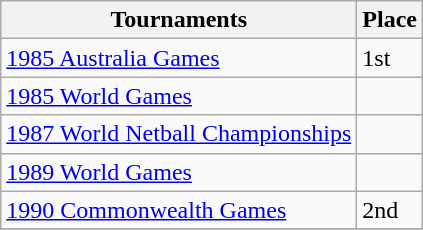<table class="wikitable collapsible">
<tr>
<th>Tournaments</th>
<th>Place</th>
</tr>
<tr>
<td><a href='#'>1985 Australia Games</a></td>
<td>1st</td>
</tr>
<tr>
<td><a href='#'>1985 World Games</a></td>
<td></td>
</tr>
<tr>
<td><a href='#'>1987 World Netball Championships</a></td>
<td></td>
</tr>
<tr>
<td><a href='#'>1989 World Games</a></td>
<td></td>
</tr>
<tr>
<td><a href='#'>1990 Commonwealth Games</a></td>
<td>2nd</td>
</tr>
<tr>
</tr>
</table>
